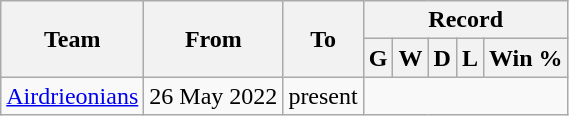<table class="wikitable" style="text-align: center">
<tr>
<th rowspan="2">Team</th>
<th rowspan="2">From</th>
<th rowspan="2">To</th>
<th colspan="5">Record</th>
</tr>
<tr>
<th>G</th>
<th>W</th>
<th>D</th>
<th>L</th>
<th>Win %</th>
</tr>
<tr>
<td align=left><a href='#'>Airdrieonians</a></td>
<td align=left>26 May 2022</td>
<td align=left>present<br></td>
</tr>
</table>
